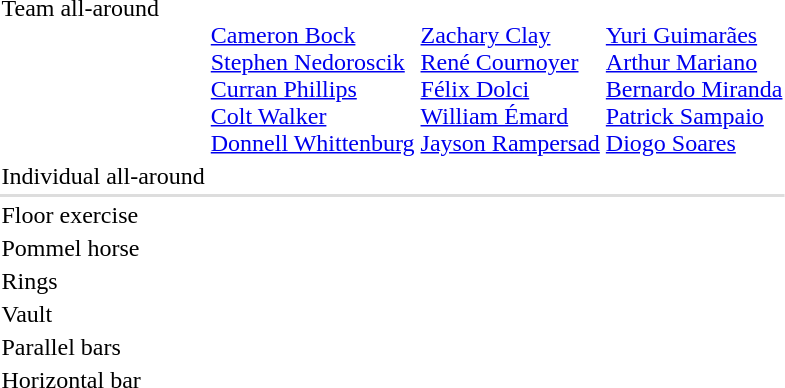<table>
<tr valign="top">
<td>Team all-around<br></td>
<td><br><a href='#'>Cameron Bock</a><br><a href='#'>Stephen Nedoroscik</a><br><a href='#'>Curran Phillips</a><br><a href='#'>Colt Walker</a><br><a href='#'>Donnell Whittenburg</a></td>
<td><br><a href='#'>Zachary Clay</a><br><a href='#'>René Cournoyer</a><br><a href='#'>Félix Dolci</a><br><a href='#'>William Émard</a><br><a href='#'>Jayson Rampersad</a></td>
<td><br><a href='#'>Yuri Guimarães</a><br><a href='#'>Arthur Mariano</a><br><a href='#'>Bernardo Miranda</a><br><a href='#'>Patrick Sampaio</a><br><a href='#'>Diogo Soares</a></td>
</tr>
<tr>
<td>Individual all-around<br></td>
<td></td>
<td></td>
<td></td>
</tr>
<tr bgcolor=#DDDDDD>
<td colspan=7></td>
</tr>
<tr>
<td>Floor exercise<br></td>
<td></td>
<td></td>
<td></td>
</tr>
<tr>
<td>Pommel horse<br></td>
<td></td>
<td></td>
<td></td>
</tr>
<tr>
<td>Rings<br></td>
<td></td>
<td></td>
<td></td>
</tr>
<tr>
<td>Vault<br></td>
<td></td>
<td></td>
<td></td>
</tr>
<tr>
<td>Parallel bars<br></td>
<td></td>
<td></td>
<td></td>
</tr>
<tr>
<td>Horizontal bar<br></td>
<td></td>
<td></td>
<td></td>
</tr>
</table>
